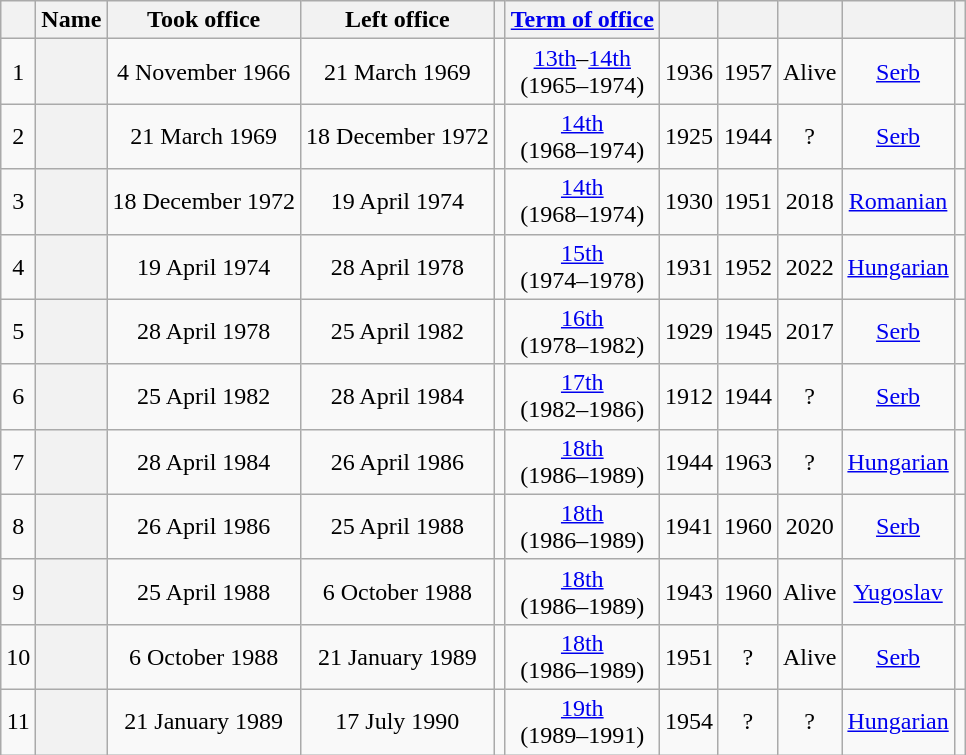<table class="wikitable sortable" style=text-align:center>
<tr>
<th scope=col></th>
<th scope=col>Name</th>
<th scope=col>Took office</th>
<th scope=col>Left office</th>
<th scope=col></th>
<th scope=col><a href='#'>Term of office</a></th>
<th scope=col></th>
<th scope=col></th>
<th scope=col></th>
<th scope=col class="unsortable"></th>
<th scope=col class="unsortable"></th>
</tr>
<tr>
<td>1</td>
<th align="center" scope="row" style="font-weight:normal;"></th>
<td>4 November 1966</td>
<td>21 March 1969</td>
<td></td>
<td><a href='#'>13th</a>–<a href='#'>14th</a><br>(1965–1974)</td>
<td>1936</td>
<td>1957</td>
<td>Alive</td>
<td><a href='#'>Serb</a></td>
<td></td>
</tr>
<tr>
<td>2</td>
<th align="center" scope="row" style="font-weight:normal;"></th>
<td>21 March 1969</td>
<td>18 December 1972</td>
<td></td>
<td><a href='#'>14th</a><br>(1968–1974)</td>
<td>1925</td>
<td>1944</td>
<td>?</td>
<td><a href='#'>Serb</a></td>
<td></td>
</tr>
<tr>
<td>3</td>
<th align="center" scope="row" style="font-weight:normal;"></th>
<td>18 December 1972</td>
<td>19 April 1974</td>
<td></td>
<td><a href='#'>14th</a><br>(1968–1974)</td>
<td>1930</td>
<td>1951</td>
<td>2018</td>
<td><a href='#'>Romanian</a></td>
<td></td>
</tr>
<tr>
<td>4</td>
<th align="center" scope="row" style="font-weight:normal;"></th>
<td>19 April 1974</td>
<td>28 April 1978</td>
<td></td>
<td><a href='#'>15th</a><br>(1974–1978)</td>
<td>1931</td>
<td>1952</td>
<td>2022</td>
<td><a href='#'>Hungarian</a></td>
<td></td>
</tr>
<tr>
<td>5</td>
<th align="center" scope="row" style="font-weight:normal;"></th>
<td>28 April 1978</td>
<td>25 April 1982</td>
<td></td>
<td><a href='#'>16th</a><br>(1978–1982)</td>
<td>1929</td>
<td>1945</td>
<td>2017</td>
<td><a href='#'>Serb</a></td>
<td></td>
</tr>
<tr>
<td>6</td>
<th align="center" scope="row" style="font-weight:normal;"></th>
<td>25 April 1982</td>
<td>28 April 1984</td>
<td></td>
<td><a href='#'>17th</a><br>(1982–1986)</td>
<td>1912</td>
<td>1944</td>
<td>?</td>
<td><a href='#'>Serb</a></td>
<td></td>
</tr>
<tr>
<td>7</td>
<th align="center" scope="row" style="font-weight:normal;"></th>
<td>28 April 1984</td>
<td>26 April 1986</td>
<td></td>
<td><a href='#'>18th</a><br>(1986–1989)</td>
<td>1944</td>
<td>1963</td>
<td>?</td>
<td><a href='#'>Hungarian</a></td>
<td></td>
</tr>
<tr>
<td>8</td>
<th align="center" scope="row" style="font-weight:normal;"></th>
<td>26 April 1986</td>
<td>25 April 1988</td>
<td></td>
<td><a href='#'>18th</a><br>(1986–1989)</td>
<td>1941</td>
<td>1960</td>
<td>2020</td>
<td><a href='#'>Serb</a></td>
<td></td>
</tr>
<tr>
<td>9</td>
<th align="center" scope="row" style="font-weight:normal;"></th>
<td>25 April 1988</td>
<td>6 October 1988</td>
<td></td>
<td><a href='#'>18th</a><br>(1986–1989)</td>
<td>1943</td>
<td>1960</td>
<td>Alive</td>
<td><a href='#'>Yugoslav</a></td>
<td></td>
</tr>
<tr>
<td>10</td>
<th align="center" scope="row" style="font-weight:normal;"></th>
<td>6 October 1988</td>
<td>21 January 1989</td>
<td></td>
<td><a href='#'>18th</a><br>(1986–1989)</td>
<td>1951</td>
<td>?</td>
<td>Alive</td>
<td><a href='#'>Serb</a></td>
<td></td>
</tr>
<tr>
<td>11</td>
<th align="center" scope="row" style="font-weight:normal;"></th>
<td>21 January 1989</td>
<td>17 July 1990</td>
<td></td>
<td><a href='#'>19th</a><br>(1989–1991)</td>
<td>1954</td>
<td>?</td>
<td>?</td>
<td><a href='#'>Hungarian</a></td>
<td></td>
</tr>
</table>
